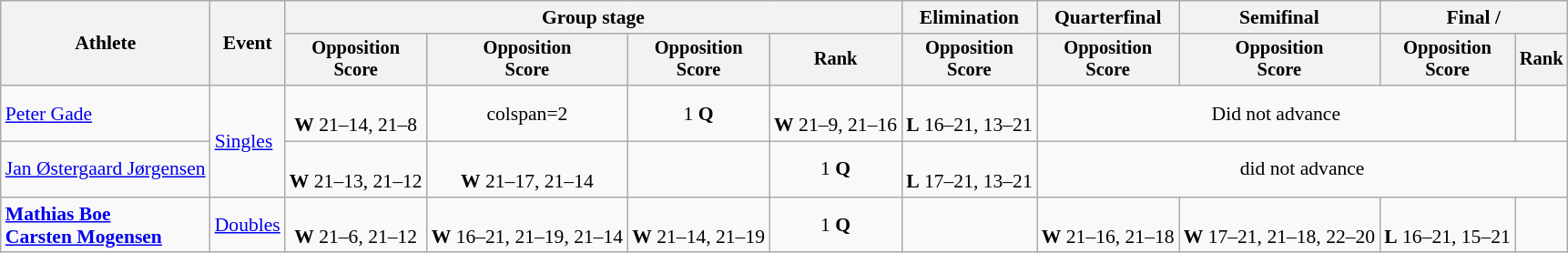<table class=wikitable style="font-size:90%">
<tr>
<th rowspan=2>Athlete</th>
<th rowspan=2>Event</th>
<th colspan=4>Group stage</th>
<th>Elimination</th>
<th>Quarterfinal</th>
<th>Semifinal</th>
<th colspan=2>Final / </th>
</tr>
<tr style="font-size:95%">
<th>Opposition<br>Score</th>
<th>Opposition<br>Score</th>
<th>Opposition<br>Score</th>
<th>Rank</th>
<th>Opposition<br>Score</th>
<th>Opposition<br>Score</th>
<th>Opposition<br>Score</th>
<th>Opposition<br>Score</th>
<th>Rank</th>
</tr>
<tr align=center>
<td align=left><a href='#'>Peter Gade</a></td>
<td align=left rowspan=2><a href='#'>Singles</a></td>
<td><br><strong>W</strong> 21–14, 21–8</td>
<td>colspan=2 </td>
<td>1 <strong>Q</strong></td>
<td><br><strong>W</strong> 21–9, 21–16</td>
<td><br><strong>L</strong> 16–21, 13–21</td>
<td colspan="3">Did not advance</td>
</tr>
<tr align=center>
<td align=left><a href='#'>Jan Østergaard Jørgensen</a></td>
<td><br><strong>W</strong> 21–13, 21–12</td>
<td><br><strong>W</strong> 21–17, 21–14</td>
<td></td>
<td>1 <strong>Q</strong></td>
<td><br><strong>L</strong> 17–21, 13–21</td>
<td colspan="4">did not advance</td>
</tr>
<tr align=center>
<td align=left><strong><a href='#'>Mathias Boe</a><br><a href='#'>Carsten Mogensen</a></strong></td>
<td align=left><a href='#'>Doubles</a></td>
<td><br><strong>W</strong> 21–6, 21–12</td>
<td><br><strong>W</strong> 16–21, 21–19, 21–14</td>
<td><br><strong>W</strong> 21–14, 21–19</td>
<td>1 <strong>Q</strong></td>
<td></td>
<td><br><strong>W</strong> 21–16, 21–18</td>
<td><br><strong>W</strong> 17–21, 21–18, 22–20</td>
<td><br><strong>L</strong> 16–21, 15–21</td>
<td></td>
</tr>
</table>
